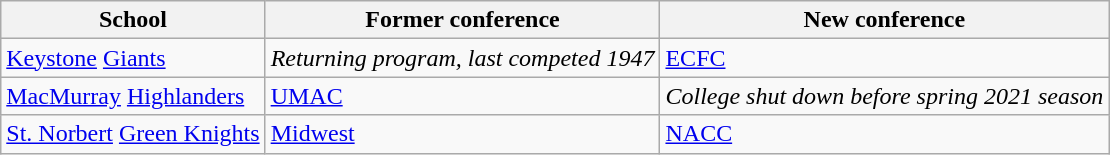<table class="wikitable sortable">
<tr>
<th>School</th>
<th>Former conference</th>
<th>New conference</th>
</tr>
<tr>
<td><a href='#'>Keystone</a> <a href='#'>Giants</a></td>
<td><em>Returning program, last competed 1947</em></td>
<td><a href='#'>ECFC</a></td>
</tr>
<tr>
<td><a href='#'>MacMurray</a> <a href='#'>Highlanders</a></td>
<td><a href='#'>UMAC</a></td>
<td><em>College shut down before spring 2021 season</em></td>
</tr>
<tr>
<td><a href='#'>St. Norbert</a> <a href='#'>Green Knights</a></td>
<td><a href='#'>Midwest</a></td>
<td><a href='#'>NACC</a></td>
</tr>
</table>
